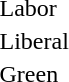<table style="margin-top:1em">
<tr>
<td> </td>
<td>Labor</td>
</tr>
<tr>
<td width=20 > </td>
<td>Liberal</td>
</tr>
<tr>
<td> </td>
<td>Green</td>
</tr>
</table>
